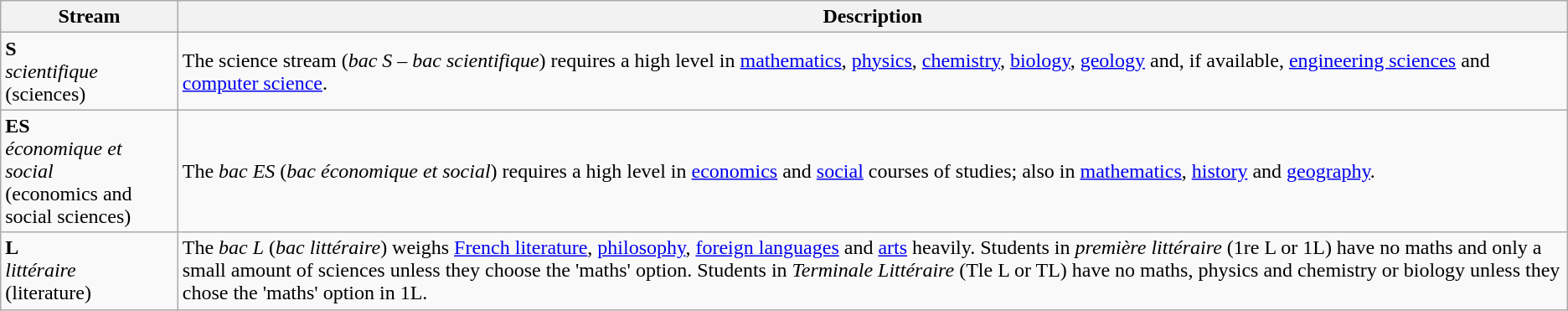<table class="wikitable">
<tr>
<th>Stream</th>
<th>Description</th>
</tr>
<tr>
<td><strong>S</strong><br><em>scientifique</em><br> (sciences)</td>
<td>The science stream (<em>bac S – bac scientifique</em>) requires a high level in <a href='#'>mathematics</a>, <a href='#'>physics</a>, <a href='#'>chemistry</a>, <a href='#'>biology</a>, <a href='#'>geology</a> and, if available, <a href='#'>engineering sciences</a> and <a href='#'>computer science</a>.</td>
</tr>
<tr>
<td><strong>ES</strong><br><em>économique et social</em><br> (economics and social sciences)</td>
<td>The <em>bac ES</em> (<em>bac économique et social</em>) requires a high level in <a href='#'>economics</a> and <a href='#'>social</a> courses of studies; also in <a href='#'>mathematics</a>, <a href='#'>history</a> and <a href='#'>geography</a>.</td>
</tr>
<tr>
<td><strong>L</strong><br><em>littéraire</em><br> (literature)</td>
<td>The <em>bac L</em> (<em>bac littéraire</em>) weighs <a href='#'>French literature</a>, <a href='#'>philosophy</a>, <a href='#'>foreign languages</a> and <a href='#'>arts</a> heavily. Students in <em>première littéraire</em> (1re L or 1L) have no maths and only a small amount of sciences unless they choose the 'maths' option. Students in <em>Terminale Littéraire</em> (Tle L or TL) have no maths, physics and chemistry or biology unless they chose the 'maths' option in 1L.</td>
</tr>
</table>
